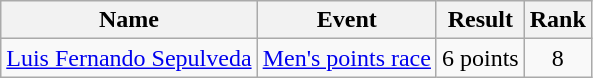<table class="wikitable sortable">
<tr>
<th>Name</th>
<th>Event</th>
<th>Result</th>
<th>Rank</th>
</tr>
<tr>
<td><a href='#'>Luis Fernando Sepulveda</a></td>
<td><a href='#'>Men's points race</a></td>
<td>6 points</td>
<td align=center>8</td>
</tr>
</table>
